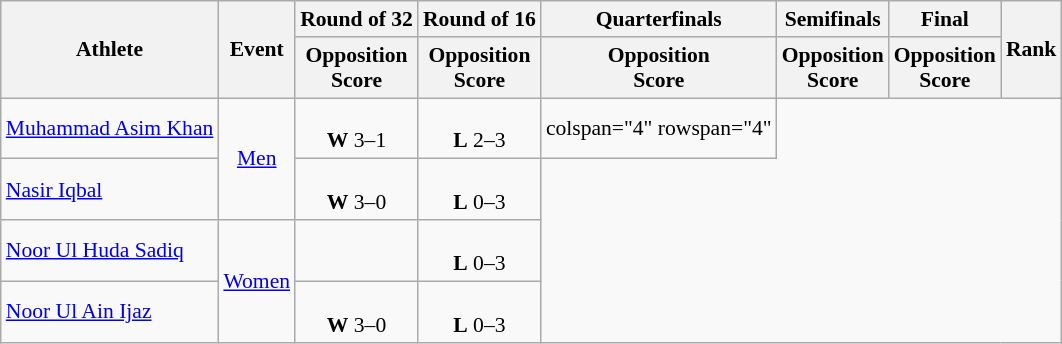<table class=wikitable style="text-align:center; font-size:90%">
<tr>
<th rowspan="2">Athlete</th>
<th rowspan=2>Event</th>
<th>Round of 32</th>
<th>Round of 16</th>
<th>Quarterfinals</th>
<th>Semifinals</th>
<th>Final</th>
<th rowspan="2">Rank</th>
</tr>
<tr>
<th>Opposition<br>Score</th>
<th>Opposition<br>Score</th>
<th>Opposition<br>Score</th>
<th>Opposition<br>Score</th>
<th>Opposition<br>Score</th>
</tr>
<tr>
<td align=left><a href='#'>Muhammad Asim Khan</a></td>
<td rowspan="2"><a href='#'>Men</a></td>
<td><br><strong>W</strong> 3–1</td>
<td> <br><strong>L</strong> 2–3</td>
<td>colspan="4" rowspan="4" </td>
</tr>
<tr>
<td align=left><a href='#'>Nasir Iqbal</a></td>
<td><br><strong>W</strong> 3–0</td>
<td><br><strong>L</strong> 0–3</td>
</tr>
<tr>
<td align=left><a href='#'>Noor Ul Huda Sadiq</a></td>
<td rowspan="2"><a href='#'>Women</a></td>
<td></td>
<td><br> <strong>L</strong> 0–3</td>
</tr>
<tr>
<td align=left><a href='#'>Noor Ul Ain Ijaz</a></td>
<td><br><strong>W</strong> 3–0</td>
<td><br><strong>L</strong> 0–3</td>
</tr>
</table>
